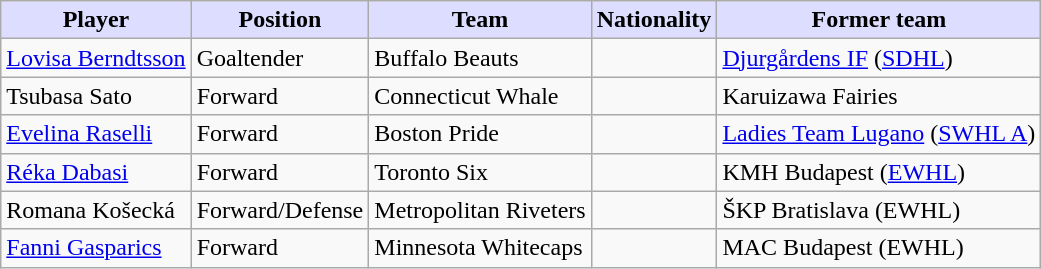<table class="wikitable">
<tr>
<th style="background:#ddf;">Player</th>
<th style="background:#ddf;">Position</th>
<th style="background:#ddf;">Team</th>
<th style="background:#ddf;">Nationality</th>
<th style="background:#ddf;">Former team</th>
</tr>
<tr>
<td align=left><a href='#'>Lovisa Berndtsson</a></td>
<td>Goaltender</td>
<td align=left>Buffalo Beauts</td>
<td></td>
<td><a href='#'>Djurgårdens IF</a> (<a href='#'>SDHL</a>)</td>
</tr>
<tr>
<td align=left>Tsubasa Sato</td>
<td>Forward</td>
<td align=left>Connecticut Whale</td>
<td></td>
<td>Karuizawa Fairies</td>
</tr>
<tr>
<td align=left><a href='#'>Evelina Raselli</a></td>
<td>Forward</td>
<td align=left>Boston Pride</td>
<td></td>
<td><a href='#'>Ladies Team Lugano</a> (<a href='#'>SWHL A</a>)</td>
</tr>
<tr>
<td align=left><a href='#'>Réka Dabasi</a></td>
<td>Forward</td>
<td align=left>Toronto Six</td>
<td></td>
<td>KMH Budapest (<a href='#'>EWHL</a>)</td>
</tr>
<tr>
<td align=left>Romana Košecká</td>
<td>Forward/Defense</td>
<td align=left>Metropolitan Riveters</td>
<td></td>
<td>ŠKP Bratislava (EWHL)</td>
</tr>
<tr>
<td align=left><a href='#'>Fanni Gasparics</a></td>
<td>Forward</td>
<td align=left>Minnesota Whitecaps</td>
<td></td>
<td>MAC Budapest (EWHL)</td>
</tr>
</table>
